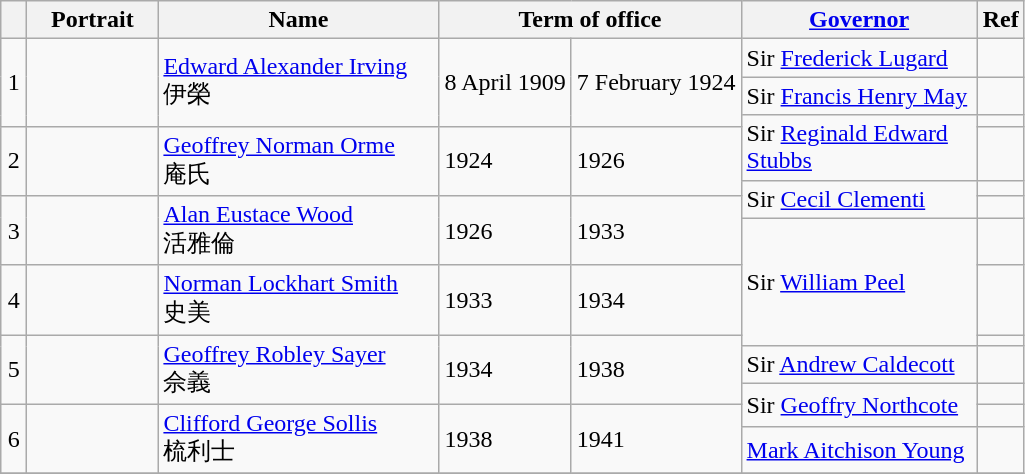<table class="wikitable"  style="text-align:left">
<tr>
<th width="10"></th>
<th width="80">Portrait</th>
<th width="180">Name</th>
<th width="180" colspan="2">Term of office</th>
<th width="150"><a href='#'>Governor</a></th>
<th>Ref</th>
</tr>
<tr>
<td align=center rowspan=3>1</td>
<td rowspan=3></td>
<td rowspan=3><a href='#'>Edward Alexander Irving</a><br>伊榮</td>
<td rowspan=3>8 April 1909</td>
<td rowspan=3>7 February 1924</td>
<td>Sir <a href='#'>Frederick Lugard</a><br></td>
<td></td>
</tr>
<tr>
<td>Sir <a href='#'>Francis Henry May</a><br></td>
<td></td>
</tr>
<tr>
<td rowspan=2>Sir <a href='#'>Reginald Edward Stubbs</a><br></td>
<td></td>
</tr>
<tr>
<td rowspan=2 align=center>2</td>
<td rowspan=2></td>
<td rowspan=2><a href='#'>Geoffrey Norman Orme</a><br>庵氏</td>
<td rowspan=2>1924</td>
<td rowspan=2>1926</td>
<td></td>
</tr>
<tr>
<td rowspan=2>Sir <a href='#'>Cecil Clementi</a><br></td>
<td></td>
</tr>
<tr>
<td rowspan=2 align=center>3</td>
<td rowspan=2></td>
<td rowspan=2><a href='#'>Alan Eustace Wood</a><br>活雅倫</td>
<td rowspan=2>1926</td>
<td rowspan=2>1933</td>
<td></td>
</tr>
<tr>
<td rowspan=3>Sir <a href='#'>William Peel</a><br></td>
<td></td>
</tr>
<tr>
<td align=center>4</td>
<td></td>
<td><a href='#'>Norman Lockhart Smith</a><br>史美</td>
<td>1933</td>
<td>1934</td>
<td></td>
</tr>
<tr>
<td rowspan=3 align=center>5</td>
<td rowspan=3></td>
<td rowspan=3><a href='#'>Geoffrey Robley Sayer</a><br>佘義</td>
<td rowspan=3>1934</td>
<td rowspan=3>1938</td>
<td></td>
</tr>
<tr>
<td>Sir <a href='#'>Andrew Caldecott</a><br></td>
<td></td>
</tr>
<tr>
<td rowspan=2>Sir <a href='#'>Geoffry Northcote</a><br></td>
<td></td>
</tr>
<tr>
<td align=center rowspan=2>6</td>
<td rowspan=2></td>
<td rowspan=2><a href='#'>Clifford George Sollis</a><br>梳利士</td>
<td rowspan=2>1938</td>
<td rowspan=2>1941</td>
<td></td>
</tr>
<tr>
<td><a href='#'>Mark Aitchison Young</a><br></td>
<td></td>
</tr>
<tr>
</tr>
</table>
